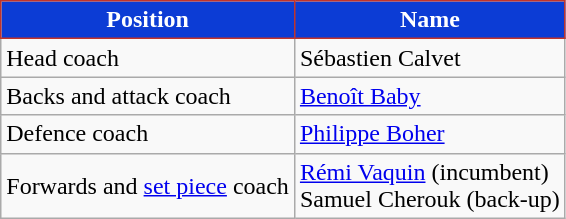<table class="wikitable">
<tr>
<th style="background:#0C3CD5;color:#FFFFFF;border:1px solid #C1342B">Position</th>
<th style="background:#0C3CD5;color:#FFFFFF;border:1px solid #C1342B">Name</th>
</tr>
<tr>
<td>Head coach</td>
<td> Sébastien Calvet</td>
</tr>
<tr>
<td>Backs and attack coach</td>
<td> <a href='#'>Benoît Baby</a></td>
</tr>
<tr>
<td>Defence coach</td>
<td> <a href='#'>Philippe Boher</a></td>
</tr>
<tr>
<td>Forwards and <a href='#'>set piece</a> coach</td>
<td> <a href='#'>Rémi Vaquin</a> (incumbent)<br> Samuel Cherouk (back-up)</td>
</tr>
</table>
